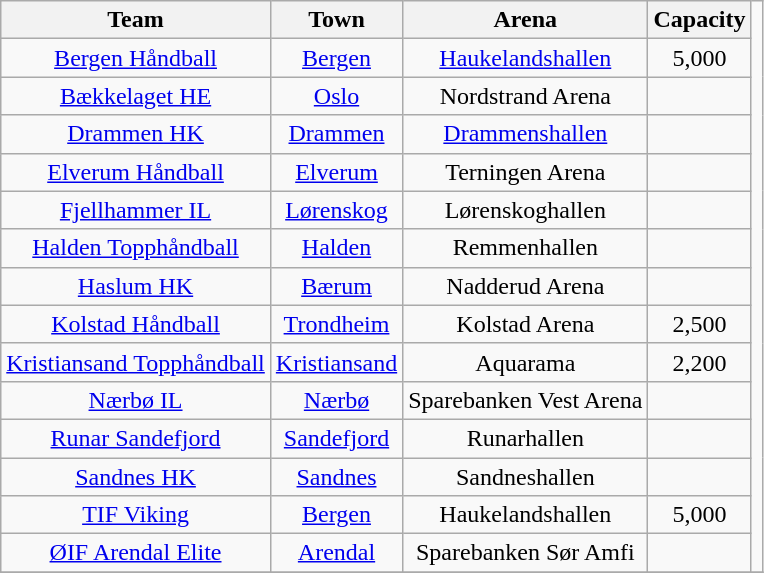<table class="wikitable" style="text-align: center;">
<tr>
<th valign=center>Team</th>
<th>Town</th>
<th>Arena</th>
<th>Capacity</th>
<td rowspan=15></td>
</tr>
<tr>
<td><a href='#'>Bergen Håndball</a></td>
<td><a href='#'>Bergen</a></td>
<td><a href='#'>Haukelandshallen</a></td>
<td style="text-align:center">5,000</td>
</tr>
<tr>
<td><a href='#'>Bækkelaget HE</a></td>
<td><a href='#'>Oslo</a></td>
<td>Nordstrand Arena</td>
<td style="text-align:center"></td>
</tr>
<tr>
<td><a href='#'>Drammen HK</a></td>
<td><a href='#'>Drammen</a></td>
<td><a href='#'>Drammenshallen</a></td>
<td style="text-align:center"></td>
</tr>
<tr>
<td><a href='#'>Elverum Håndball</a></td>
<td><a href='#'>Elverum</a></td>
<td>Terningen Arena</td>
<td style="text-align:center"></td>
</tr>
<tr>
<td><a href='#'>Fjellhammer IL</a></td>
<td><a href='#'>Lørenskog</a></td>
<td>Lørenskoghallen</td>
<td style="text-align:center"></td>
</tr>
<tr>
<td><a href='#'>Halden Topphåndball</a></td>
<td><a href='#'>Halden</a></td>
<td>Remmenhallen</td>
<td style="text-align:center"></td>
</tr>
<tr>
<td><a href='#'>Haslum HK</a></td>
<td><a href='#'>Bærum</a></td>
<td>Nadderud Arena</td>
<td style="text-align:center"></td>
</tr>
<tr>
<td><a href='#'>Kolstad Håndball</a></td>
<td><a href='#'>Trondheim</a></td>
<td>Kolstad Arena</td>
<td style="text-align:center">2,500</td>
</tr>
<tr>
<td><a href='#'>Kristiansand Topphåndball</a></td>
<td><a href='#'>Kristiansand</a></td>
<td>Aquarama</td>
<td style="text-align:center">2,200</td>
</tr>
<tr>
<td><a href='#'>Nærbø IL</a></td>
<td><a href='#'>Nærbø</a></td>
<td>Sparebanken Vest Arena</td>
<td style="text-align:center"></td>
</tr>
<tr>
<td><a href='#'>Runar Sandefjord</a></td>
<td><a href='#'>Sandefjord</a></td>
<td>Runarhallen</td>
<td style="text-align:center"></td>
</tr>
<tr>
<td><a href='#'>Sandnes HK</a></td>
<td><a href='#'>Sandnes</a></td>
<td>Sandneshallen</td>
<td style="text-align:center"></td>
</tr>
<tr>
<td><a href='#'>TIF Viking</a></td>
<td><a href='#'>Bergen</a></td>
<td>Haukelandshallen</td>
<td style="text-align:center">5,000</td>
</tr>
<tr>
<td><a href='#'>ØIF Arendal Elite</a></td>
<td><a href='#'>Arendal</a></td>
<td>Sparebanken Sør Amfi</td>
<td style="text-align:center"></td>
</tr>
<tr>
</tr>
</table>
